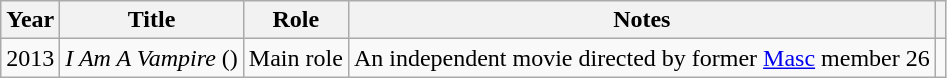<table class="wikitable plainrowheaders sortable">
<tr>
<th scope="col">Year</th>
<th scope="col">Title</th>
<th>Role</th>
<th scope="col">Notes</th>
<th scope="col" class="unsortable"></th>
</tr>
<tr>
<td>2013</td>
<td><em>I Am A Vampire</em> ()</td>
<td>Main role</td>
<td>An independent movie directed by former <a href='#'>Masc</a> member 26</td>
<td></td>
</tr>
</table>
